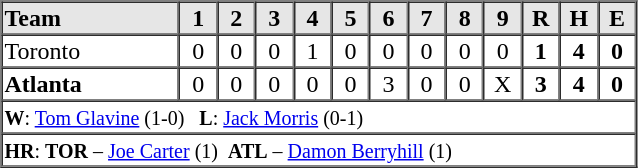<table border=1 cellspacing=0 width=425 style="margin-left:3em;">
<tr style="text-align:center; background-color:#e6e6e6;">
<th align=left width=28%>Team</th>
<th width=6%>1</th>
<th width=6%>2</th>
<th width=6%>3</th>
<th width=6%>4</th>
<th width=6%>5</th>
<th width=6%>6</th>
<th width=6%>7</th>
<th width=6%>8</th>
<th width=6%>9</th>
<th width=6%>R</th>
<th width=6%>H</th>
<th width=6%>E</th>
</tr>
<tr style="text-align:center;">
<td align=left>Toronto</td>
<td>0</td>
<td>0</td>
<td>0</td>
<td>1</td>
<td>0</td>
<td>0</td>
<td>0</td>
<td>0</td>
<td>0</td>
<td><strong>1</strong></td>
<td><strong>4</strong></td>
<td><strong>0</strong></td>
</tr>
<tr style="text-align:center;">
<td align=left><strong>Atlanta</strong></td>
<td>0</td>
<td>0</td>
<td>0</td>
<td>0</td>
<td>0</td>
<td>3</td>
<td>0</td>
<td>0</td>
<td>X</td>
<td><strong>3</strong></td>
<td><strong>4</strong></td>
<td><strong>0</strong></td>
</tr>
<tr style="text-align:left;">
<td colspan=13><small><strong>W</strong>: <a href='#'>Tom Glavine</a> (1-0)   <strong>L</strong>: <a href='#'>Jack Morris</a> (0-1)  </small></td>
</tr>
<tr style="text-align:left;">
<td colspan=13><small><strong>HR</strong>: <strong>TOR</strong> – <a href='#'>Joe Carter</a> (1)  <strong>ATL</strong> – <a href='#'>Damon Berryhill</a> (1)</small></td>
</tr>
</table>
